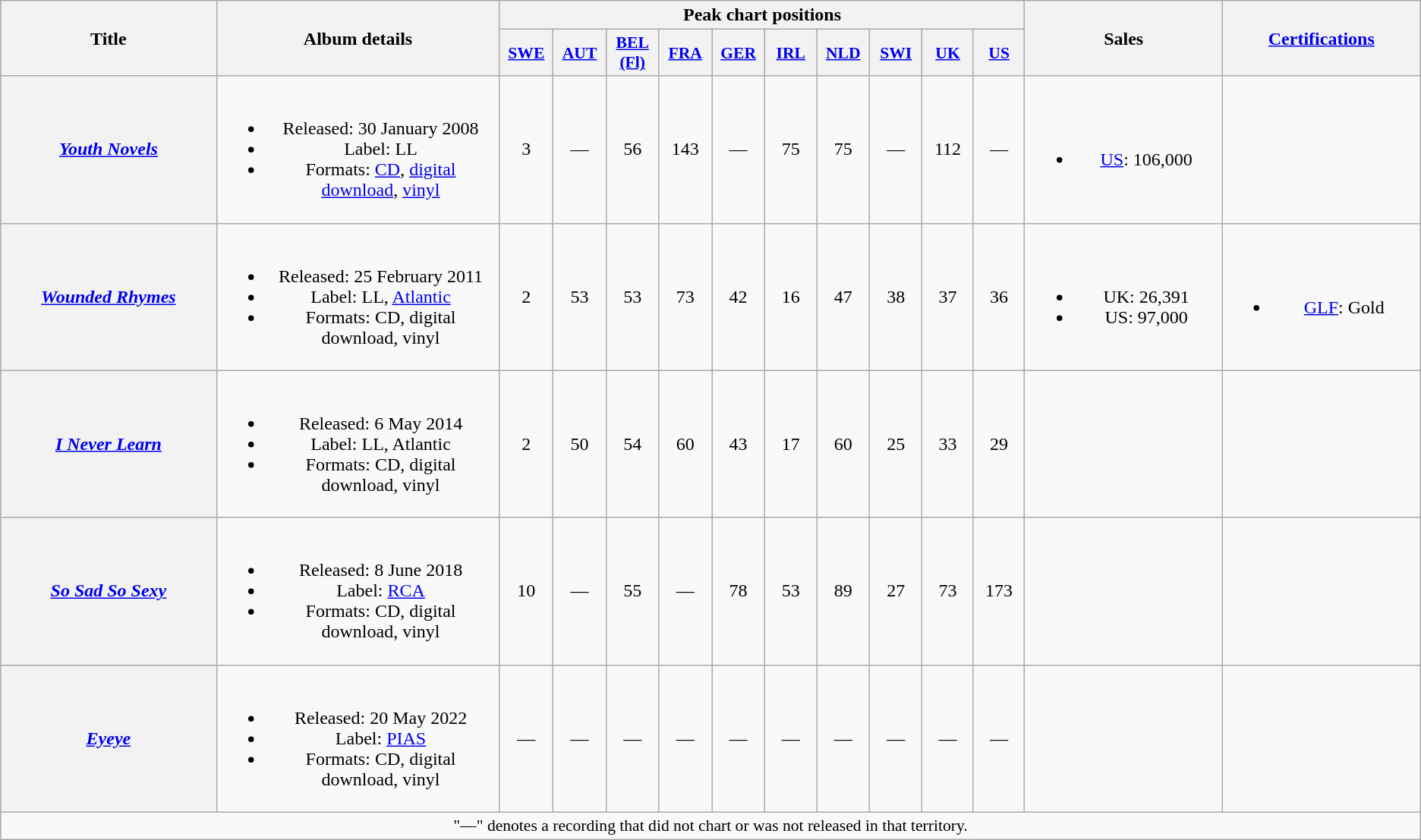<table class="wikitable plainrowheaders" style="text-align:center;" border="1">
<tr>
<th scope="col" rowspan="2" style="width:14em;">Title</th>
<th scope="col" rowspan="2" style="width:18em;">Album details</th>
<th scope="col" colspan="10">Peak chart positions</th>
<th scope="col" rowspan="2" style="width:12em;">Sales</th>
<th scope="col" rowspan="2" style="width:12em;"><a href='#'>Certifications</a></th>
</tr>
<tr>
<th scope="col" style="width:3em;font-size:90%;"><a href='#'>SWE</a><br></th>
<th scope="col" style="width:3em;font-size:90%;"><a href='#'>AUT</a><br></th>
<th scope="col" style="width:3em;font-size:90%;"><a href='#'>BEL<br>(Fl)</a><br></th>
<th scope="col" style="width:3em;font-size:90%;"><a href='#'>FRA</a><br></th>
<th scope="col" style="width:3em;font-size:90%;"><a href='#'>GER</a><br></th>
<th scope="col" style="width:3em;font-size:90%;"><a href='#'>IRL</a><br></th>
<th scope="col" style="width:3em;font-size:90%;"><a href='#'>NLD</a><br></th>
<th scope="col" style="width:3em;font-size:90%;"><a href='#'>SWI</a><br></th>
<th scope="col" style="width:3em;font-size:90%;"><a href='#'>UK</a><br></th>
<th scope="col" style="width:3em;font-size:90%;"><a href='#'>US</a><br></th>
</tr>
<tr>
<th scope="row"><em><a href='#'>Youth Novels</a></em></th>
<td><br><ul><li>Released: 30 January 2008</li><li>Label: LL</li><li>Formats: <a href='#'>CD</a>, <a href='#'>digital download</a>, <a href='#'>vinyl</a></li></ul></td>
<td>3</td>
<td>—</td>
<td>56</td>
<td>143</td>
<td>—</td>
<td>75</td>
<td>75</td>
<td>—</td>
<td>112</td>
<td>—</td>
<td><br><ul><li><a href='#'>US</a>: 106,000</li></ul></td>
<td></td>
</tr>
<tr>
<th scope="row"><em><a href='#'>Wounded Rhymes</a></em></th>
<td><br><ul><li>Released: 25 February 2011</li><li>Label: LL, <a href='#'>Atlantic</a></li><li>Formats: CD, digital download, vinyl</li></ul></td>
<td>2</td>
<td>53</td>
<td>53</td>
<td>73</td>
<td>42</td>
<td>16</td>
<td>47</td>
<td>38</td>
<td>37</td>
<td>36</td>
<td><br><ul><li>UK: 26,391</li><li>US: 97,000</li></ul></td>
<td><br><ul><li><a href='#'>GLF</a>: Gold</li></ul></td>
</tr>
<tr>
<th scope="row"><em><a href='#'>I Never Learn</a></em></th>
<td><br><ul><li>Released: 6 May 2014</li><li>Label: LL, Atlantic</li><li>Formats: CD, digital download, vinyl</li></ul></td>
<td>2</td>
<td>50</td>
<td>54</td>
<td>60</td>
<td>43</td>
<td>17</td>
<td>60</td>
<td>25</td>
<td>33</td>
<td>29</td>
<td></td>
<td></td>
</tr>
<tr>
<th scope="row"><em><a href='#'>So Sad So Sexy</a></em></th>
<td><br><ul><li>Released: 8 June 2018</li><li>Label: <a href='#'>RCA</a></li><li>Formats: CD, digital download, vinyl</li></ul></td>
<td>10</td>
<td>—</td>
<td>55</td>
<td>—</td>
<td>78</td>
<td>53</td>
<td>89</td>
<td>27</td>
<td>73</td>
<td>173</td>
<td></td>
<td></td>
</tr>
<tr>
<th scope="row"><em><a href='#'>Eyeye</a></em></th>
<td><br><ul><li>Released: 20 May 2022</li><li>Label: <a href='#'>PIAS</a></li><li>Formats: CD, digital download, vinyl</li></ul></td>
<td>—</td>
<td>—</td>
<td>—</td>
<td>—</td>
<td>—</td>
<td>—</td>
<td>—</td>
<td>—</td>
<td>—</td>
<td>—</td>
<td></td>
<td></td>
</tr>
<tr>
<td colspan="14" style="font-size:90%">"—" denotes a recording that did not chart or was not released in that territory.</td>
</tr>
</table>
